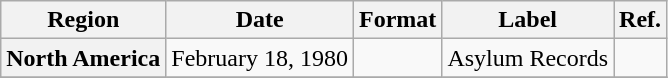<table class="wikitable plainrowheaders">
<tr>
<th scope="col">Region</th>
<th scope="col">Date</th>
<th scope="col">Format</th>
<th scope="col">Label</th>
<th scope="col">Ref.</th>
</tr>
<tr>
<th scope="row">North America</th>
<td>February 18, 1980</td>
<td></td>
<td>Asylum Records</td>
<td></td>
</tr>
<tr>
</tr>
</table>
